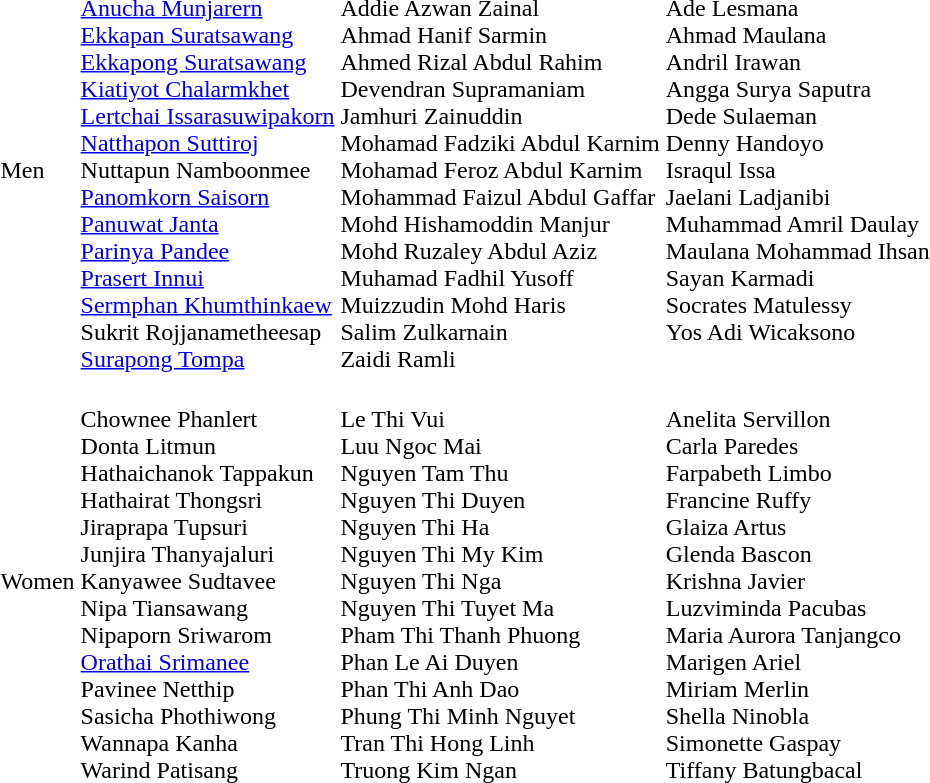<table>
<tr>
<td>Men</td>
<td nowrap=true><br><a href='#'>Anucha Munjarern</a><br><a href='#'>Ekkapan Suratsawang</a><br><a href='#'>Ekkapong Suratsawang</a><br><a href='#'>Kiatiyot Chalarmkhet</a><br><a href='#'>Lertchai Issarasuwipakorn</a><br><a href='#'>Natthapon Suttiroj</a><br>Nuttapun Namboonmee<br><a href='#'>Panomkorn Saisorn</a><br><a href='#'>Panuwat Janta</a><br><a href='#'>Parinya Pandee</a><br><a href='#'>Prasert Innui</a><br><a href='#'>Sermphan Khumthinkaew</a><br>Sukrit Rojjanametheesap<br><a href='#'>Surapong Tompa</a></td>
<td nowrap=true><br>Addie Azwan Zainal<br>Ahmad Hanif Sarmin<br>Ahmed Rizal Abdul Rahim<br>Devendran Supramaniam<br>Jamhuri Zainuddin<br>Mohamad Fadziki Abdul Karnim<br>Mohamad Feroz Abdul Karnim<br>Mohammad Faizul Abdul Gaffar<br>Mohd Hishamoddin Manjur<br>Mohd Ruzaley Abdul Aziz<br>Muhamad Fadhil Yusoff<br>Muizzudin Mohd Haris<br>Salim Zulkarnain<br>Zaidi Ramli</td>
<td nowrap=true valign=top><br>Ade Lesmana<br>Ahmad Maulana<br>Andril Irawan<br>Angga Surya Saputra<br>Dede Sulaeman<br>Denny Handoyo<br>Israqul Issa<br>Jaelani Ladjanibi<br>Muhammad Amril Daulay<br>Maulana Mohammad Ihsan<br>Sayan Karmadi<br>Socrates Matulessy<br>Yos Adi Wicaksono</td>
</tr>
<tr>
<td>Women</td>
<td><br>Chownee Phanlert<br>Donta Litmun<br>Hathaichanok Tappakun<br>Hathairat Thongsri<br>Jiraprapa Tupsuri<br>Junjira Thanyajaluri<br>Kanyawee Sudtavee<br>Nipa Tiansawang<br>Nipaporn Sriwarom<br><a href='#'>Orathai Srimanee</a><br>Pavinee Netthip<br>Sasicha Phothiwong<br>Wannapa Kanha<br>Warind Patisang</td>
<td><br>Le Thi Vui<br>Luu Ngoc Mai<br>Nguyen Tam Thu<br>Nguyen Thi Duyen<br>Nguyen Thi Ha<br>Nguyen Thi My Kim<br>Nguyen Thi Nga<br>Nguyen Thi Tuyet Ma<br>Pham Thi Thanh Phuong<br>Phan Le Ai Duyen<br>Phan Thi Anh Dao<br>Phung Thi Minh Nguyet<br>Tran Thi Hong Linh<br>Truong Kim Ngan</td>
<td><br>Anelita Servillon<br>Carla Paredes<br>Farpabeth Limbo<br>Francine Ruffy<br>Glaiza Artus<br>Glenda Bascon<br>Krishna Javier<br>Luzviminda Pacubas<br>Maria Aurora Tanjangco<br>Marigen Ariel<br>Miriam Merlin<br>Shella Ninobla<br>Simonette Gaspay<br>Tiffany Batungbacal</td>
</tr>
</table>
